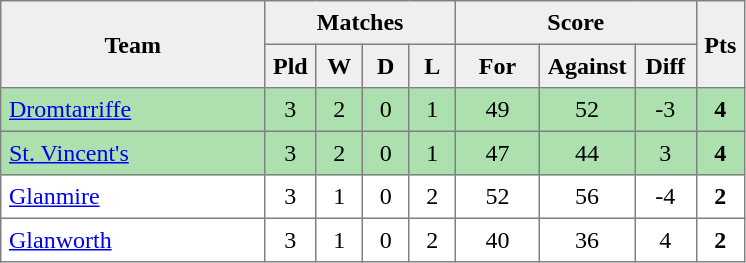<table style=border-collapse:collapse border=1 cellspacing=0 cellpadding=5>
<tr align=center bgcolor=#efefef>
<th rowspan=2 width=165>Team</th>
<th colspan=4>Matches</th>
<th colspan=3>Score</th>
<th rowspan=2width=20>Pts</th>
</tr>
<tr align=center bgcolor=#efefef>
<th width=20>Pld</th>
<th width=20>W</th>
<th width=20>D</th>
<th width=20>L</th>
<th width=45>For</th>
<th width=45>Against</th>
<th width=30>Diff</th>
</tr>
<tr align=center style="background:#ACE1AF;">
<td style="text-align:left;"><a href='#'>Dromtarriffe</a></td>
<td>3</td>
<td>2</td>
<td>0</td>
<td>1</td>
<td>49</td>
<td>52</td>
<td>-3</td>
<td><strong>4</strong></td>
</tr>
<tr align=center style="background:#ACE1AF;">
<td style="text-align:left;"><a href='#'>St. Vincent's</a></td>
<td>3</td>
<td>2</td>
<td>0</td>
<td>1</td>
<td>47</td>
<td>44</td>
<td>3</td>
<td><strong>4</strong></td>
</tr>
<tr align=center>
<td style="text-align:left;"><a href='#'>Glanmire</a></td>
<td>3</td>
<td>1</td>
<td>0</td>
<td>2</td>
<td>52</td>
<td>56</td>
<td>-4</td>
<td><strong>2</strong></td>
</tr>
<tr align=center>
<td style="text-align:left;"><a href='#'>Glanworth</a></td>
<td>3</td>
<td>1</td>
<td>0</td>
<td>2</td>
<td>40</td>
<td>36</td>
<td>4</td>
<td><strong>2</strong></td>
</tr>
</table>
